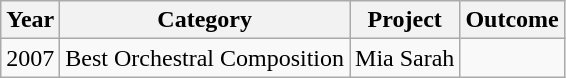<table class=wikitable>
<tr>
<th>Year</th>
<th>Category</th>
<th>Project</th>
<th>Outcome</th>
</tr>
<tr>
<td>2007</td>
<td>Best Orchestral Composition</td>
<td>Mia Sarah</td>
<td></td>
</tr>
</table>
